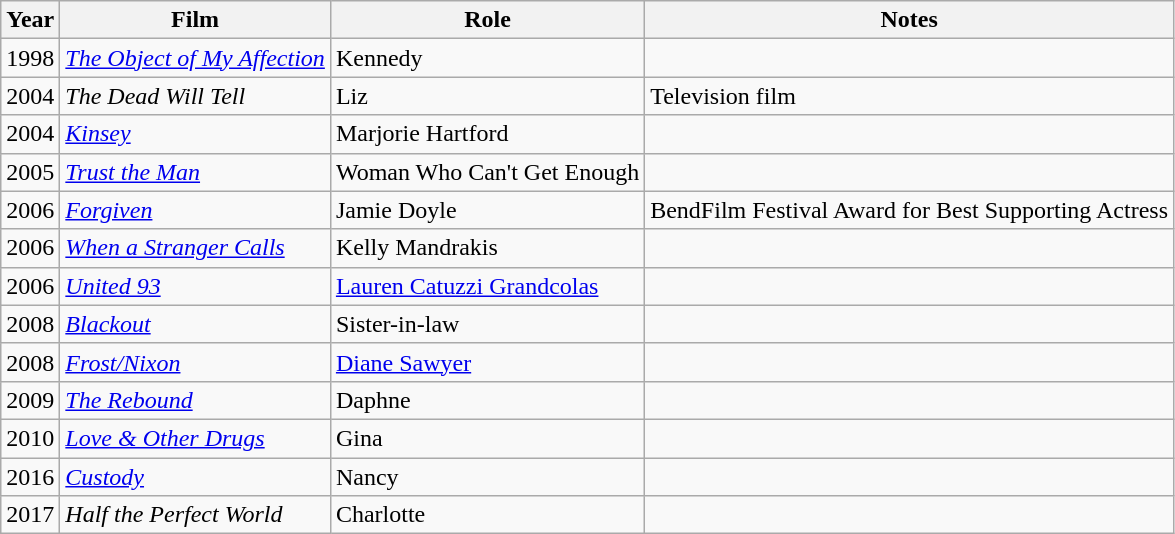<table class="wikitable sortable">
<tr>
<th>Year</th>
<th>Film</th>
<th>Role</th>
<th class="unsortable">Notes</th>
</tr>
<tr>
<td>1998</td>
<td><em><a href='#'>The Object of My Affection</a></em></td>
<td>Kennedy</td>
<td></td>
</tr>
<tr>
<td>2004</td>
<td><em>The Dead Will Tell</em></td>
<td>Liz</td>
<td>Television film</td>
</tr>
<tr>
<td>2004</td>
<td><em><a href='#'>Kinsey</a></em></td>
<td>Marjorie Hartford</td>
<td></td>
</tr>
<tr>
<td>2005</td>
<td><em><a href='#'>Trust the Man</a></em></td>
<td>Woman Who Can't Get Enough</td>
<td></td>
</tr>
<tr>
<td>2006</td>
<td><em><a href='#'>Forgiven</a></em></td>
<td>Jamie Doyle</td>
<td>BendFilm Festival Award for Best Supporting Actress</td>
</tr>
<tr>
<td>2006</td>
<td><em><a href='#'>When a Stranger Calls</a></em></td>
<td>Kelly Mandrakis</td>
<td></td>
</tr>
<tr>
<td>2006</td>
<td><em><a href='#'>United 93</a></em></td>
<td><a href='#'>Lauren Catuzzi Grandcolas</a></td>
<td></td>
</tr>
<tr>
<td>2008</td>
<td><em><a href='#'>Blackout</a></em></td>
<td>Sister-in-law</td>
<td></td>
</tr>
<tr>
<td>2008</td>
<td><em><a href='#'>Frost/Nixon</a></em></td>
<td><a href='#'>Diane Sawyer</a></td>
<td></td>
</tr>
<tr>
<td>2009</td>
<td><em><a href='#'>The Rebound</a></em></td>
<td>Daphne</td>
<td></td>
</tr>
<tr>
<td>2010</td>
<td><em><a href='#'>Love & Other Drugs</a></em></td>
<td>Gina</td>
<td></td>
</tr>
<tr>
<td>2016</td>
<td><em><a href='#'>Custody</a></em></td>
<td>Nancy</td>
<td></td>
</tr>
<tr>
<td>2017</td>
<td><em>Half the Perfect World</em></td>
<td>Charlotte</td>
<td></td>
</tr>
</table>
